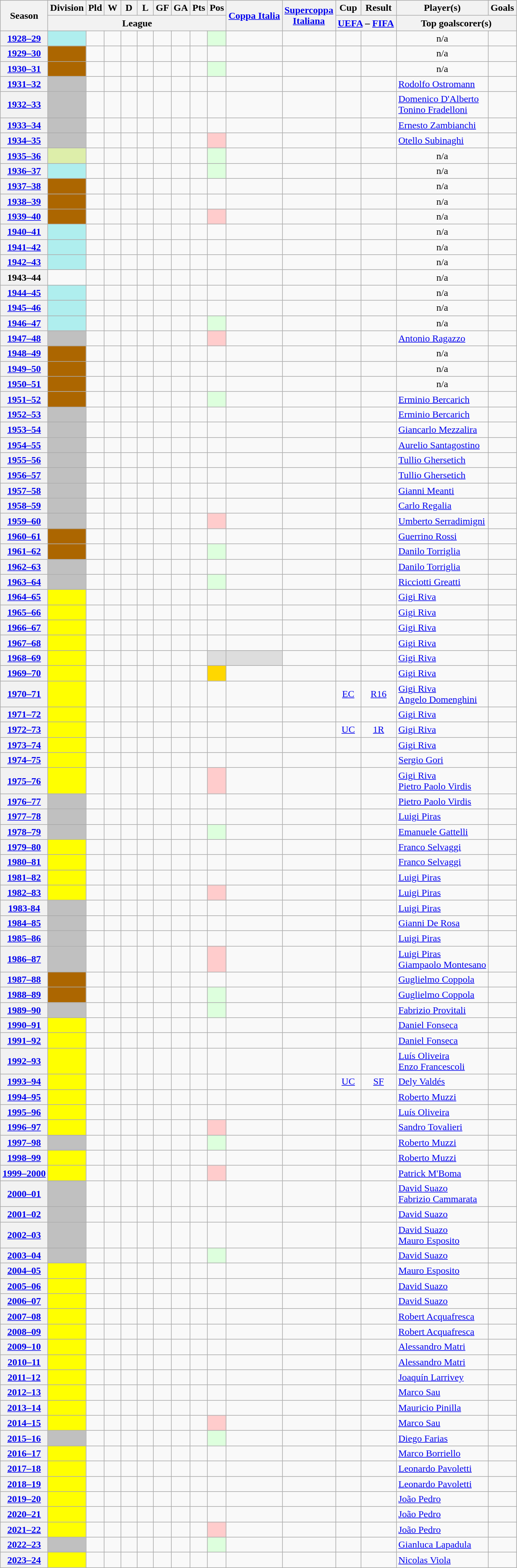<table class="wikitable sortable" style="text-align: center">
<tr>
<th rowspan="2" scope="col">Season</th>
<th scope="col">Division</th>
<th width="20" scope="col">Pld</th>
<th width="20" scope="col">W</th>
<th width="20" scope="col">D</th>
<th width="20" scope="col">L</th>
<th width="20" scope="col">GF</th>
<th width="20" scope="col">GA</th>
<th width="20" scope="col">Pts</th>
<th width="20" scope="col">Pos</th>
<th rowspan="2" scope="col"><a href='#'>Coppa Italia</a></th>
<th rowspan="2" scope="col"><a href='#'>Supercoppa <br> Italiana</a></th>
<th scope="col">Cup</th>
<th scope="col">Result</th>
<th scope="col">Player(s)</th>
<th scope="col">Goals</th>
</tr>
<tr class="unsortable">
<th colspan="9" scope="col">League</th>
<th colspan="2" scope="col"><a href='#'>UEFA</a> – <a href='#'>FIFA</a></th>
<th colspan="2" scope="col">Top goalscorer(s)</th>
</tr>
<tr>
<th scope="row"><a href='#'>1928–29</a></th>
<td style="text-align:left;background-color:#AFEEEE"></td>
<td></td>
<td></td>
<td></td>
<td></td>
<td></td>
<td></td>
<td></td>
<td style="background-color:#DFD"></td>
<td></td>
<td></td>
<td></td>
<td></td>
<td style="text-align:centre">n/a</td>
<td></td>
</tr>
<tr>
<th scope="row"><a href='#'>1929–30</a></th>
<td style="text-align:left;background-color:#ac6600"></td>
<td></td>
<td></td>
<td></td>
<td></td>
<td></td>
<td></td>
<td></td>
<td></td>
<td></td>
<td></td>
<td></td>
<td></td>
<td style="text-align:centre">n/a</td>
<td></td>
</tr>
<tr>
<th scope="row"><a href='#'>1930–31</a></th>
<td style="text-align:left;background-color:#ac6600"></td>
<td></td>
<td></td>
<td></td>
<td></td>
<td></td>
<td></td>
<td></td>
<td style="background-color:#DFD"></td>
<td></td>
<td></td>
<td></td>
<td></td>
<td style="text-align:centre">n/a</td>
<td></td>
</tr>
<tr>
<th scope="row"><a href='#'>1931–32</a></th>
<td style="text-align:left;background-color:Silver"></td>
<td></td>
<td></td>
<td></td>
<td></td>
<td></td>
<td></td>
<td></td>
<td></td>
<td></td>
<td></td>
<td></td>
<td></td>
<td style="text-align:left"><a href='#'>Rodolfo Ostromann</a></td>
<td></td>
</tr>
<tr>
<th scope="row"><a href='#'>1932–33</a></th>
<td style="text-align:left;background-color:Silver"></td>
<td></td>
<td></td>
<td></td>
<td></td>
<td></td>
<td></td>
<td></td>
<td></td>
<td></td>
<td></td>
<td></td>
<td></td>
<td style="text-align:left"><a href='#'>Domenico D'Alberto</a> <br> <a href='#'>Tonino Fradelloni</a></td>
<td></td>
</tr>
<tr>
<th scope="row"><a href='#'>1933–34</a></th>
<td style="text-align:left;background-color:Silver"></td>
<td></td>
<td></td>
<td></td>
<td></td>
<td></td>
<td></td>
<td></td>
<td></td>
<td></td>
<td></td>
<td></td>
<td></td>
<td style="text-align:left"><a href='#'>Ernesto Zambianchi</a></td>
<td></td>
</tr>
<tr>
<th scope="row"><a href='#'>1934–35</a></th>
<td style="text-align:left;background-color:Silver"></td>
<td></td>
<td></td>
<td></td>
<td></td>
<td></td>
<td></td>
<td></td>
<td style="background-color:#FCC"></td>
<td></td>
<td></td>
<td></td>
<td></td>
<td style="text-align:left"><a href='#'>Otello Subinaghi</a></td>
<td></td>
</tr>
<tr>
<th scope="row"><a href='#'>1935–36</a></th>
<td style="text-align:left;background-color:#DEA"></td>
<td></td>
<td></td>
<td></td>
<td></td>
<td></td>
<td></td>
<td></td>
<td style="background-color:#DFD"></td>
<td></td>
<td></td>
<td></td>
<td></td>
<td style="text-align:centre">n/a</td>
<td></td>
</tr>
<tr>
<th scope="row"><a href='#'>1936–37</a></th>
<td style="text-align:left;background-color:#AFEEEE"></td>
<td></td>
<td></td>
<td></td>
<td></td>
<td></td>
<td></td>
<td></td>
<td style="background-color:#DFD"></td>
<td></td>
<td></td>
<td></td>
<td></td>
<td style="text-align:centre">n/a</td>
<td></td>
</tr>
<tr>
<th scope="row"><a href='#'>1937–38</a></th>
<td style="text-align:left;background-color:#ac6600"></td>
<td></td>
<td></td>
<td></td>
<td></td>
<td></td>
<td></td>
<td></td>
<td></td>
<td></td>
<td></td>
<td></td>
<td></td>
<td style="text-align:centre">n/a</td>
<td></td>
</tr>
<tr>
<th scope="row"><a href='#'>1938–39</a></th>
<td style="text-align:left;background-color:#ac6600"></td>
<td></td>
<td></td>
<td></td>
<td></td>
<td></td>
<td></td>
<td></td>
<td></td>
<td></td>
<td></td>
<td></td>
<td></td>
<td style="text-align:centre">n/a</td>
<td></td>
</tr>
<tr>
<th scope="row"><a href='#'>1939–40</a></th>
<td style="text-align:left;background-color:#ac6600"></td>
<td></td>
<td></td>
<td></td>
<td></td>
<td></td>
<td></td>
<td></td>
<td style="background-color:#FCC"></td>
<td></td>
<td></td>
<td></td>
<td></td>
<td style="text-align:centre">n/a</td>
<td></td>
</tr>
<tr>
<th scope="row"><a href='#'>1940–41</a></th>
<td style="text-align:left;background-color:#AFEEEE"></td>
<td></td>
<td></td>
<td></td>
<td></td>
<td></td>
<td></td>
<td></td>
<td></td>
<td></td>
<td></td>
<td></td>
<td></td>
<td style="text-align:centre">n/a</td>
<td></td>
</tr>
<tr>
<th scope="row"><a href='#'>1941–42</a></th>
<td style="text-align:left;background-color:#AFEEEE"></td>
<td></td>
<td></td>
<td></td>
<td></td>
<td></td>
<td></td>
<td></td>
<td></td>
<td></td>
<td></td>
<td></td>
<td></td>
<td style="text-align:centre">n/a</td>
<td></td>
</tr>
<tr>
<th scope="row"><a href='#'>1942–43</a></th>
<td style="text-align:left;background-color:#AFEEEE"></td>
<td></td>
<td></td>
<td></td>
<td></td>
<td></td>
<td></td>
<td></td>
<td></td>
<td></td>
<td></td>
<td></td>
<td></td>
<td style="text-align:centre">n/a</td>
<td></td>
</tr>
<tr>
<th scope="row">1943–44</th>
<td></td>
<td></td>
<td></td>
<td></td>
<td></td>
<td></td>
<td></td>
<td></td>
<td></td>
<td></td>
<td></td>
<td></td>
<td></td>
<td style="text-align:centre">n/a</td>
<td></td>
</tr>
<tr>
<th scope="row"><a href='#'>1944–45</a></th>
<td style="text-align:left;background-color:#AFEEEE"></td>
<td></td>
<td></td>
<td></td>
<td></td>
<td></td>
<td></td>
<td></td>
<td></td>
<td></td>
<td></td>
<td></td>
<td></td>
<td style="text-align:centre">n/a</td>
<td></td>
</tr>
<tr>
<th scope="row"><a href='#'>1945–46</a></th>
<td style="text-align:left;background-color:#AFEEEE"></td>
<td></td>
<td></td>
<td></td>
<td></td>
<td></td>
<td></td>
<td></td>
<td></td>
<td></td>
<td></td>
<td></td>
<td></td>
<td style="text-align:centre">n/a</td>
<td></td>
</tr>
<tr>
<th scope="row"><a href='#'>1946–47</a></th>
<td style="text-align:left;background-color:#AFEEEE"></td>
<td></td>
<td></td>
<td></td>
<td></td>
<td></td>
<td></td>
<td></td>
<td style="background-color:#DFD"></td>
<td></td>
<td></td>
<td></td>
<td></td>
<td style="text-align:centre">n/a</td>
<td></td>
</tr>
<tr>
<th scope="row"><a href='#'>1947–48</a></th>
<td style="text-align:left;background-color:Silver"></td>
<td></td>
<td></td>
<td></td>
<td></td>
<td></td>
<td></td>
<td></td>
<td style="background-color:#FCC"></td>
<td></td>
<td></td>
<td></td>
<td></td>
<td style="text-align:left"><a href='#'>Antonio Ragazzo</a></td>
<td></td>
</tr>
<tr>
<th scope="row"><a href='#'>1948–49</a></th>
<td style="text-align:left;background-color:#ac6600"></td>
<td></td>
<td></td>
<td></td>
<td></td>
<td></td>
<td></td>
<td></td>
<td></td>
<td></td>
<td></td>
<td></td>
<td></td>
<td style="text-align:centre">n/a</td>
<td></td>
</tr>
<tr>
<th scope="row"><a href='#'>1949–50</a></th>
<td style="text-align:left;background-color:#ac6600"></td>
<td></td>
<td></td>
<td></td>
<td></td>
<td></td>
<td></td>
<td></td>
<td></td>
<td></td>
<td></td>
<td></td>
<td></td>
<td style="text-align:centre">n/a</td>
<td></td>
</tr>
<tr>
<th scope="row"><a href='#'>1950–51</a></th>
<td style="text-align:left;background-color:#ac6600"></td>
<td></td>
<td></td>
<td></td>
<td></td>
<td></td>
<td></td>
<td></td>
<td></td>
<td></td>
<td></td>
<td></td>
<td></td>
<td style="text-align:centre">n/a</td>
<td></td>
</tr>
<tr>
<th scope="row"><a href='#'>1951–52</a></th>
<td style="text-align:left;background-color:#ac6600"></td>
<td></td>
<td></td>
<td></td>
<td></td>
<td></td>
<td></td>
<td></td>
<td style="background-color:#DFD"></td>
<td></td>
<td></td>
<td></td>
<td></td>
<td style="text-align:left"><a href='#'>Erminio Bercarich</a></td>
<td></td>
</tr>
<tr>
<th scope="row"><a href='#'>1952–53</a></th>
<td style="text-align:left;background-color:Silver"></td>
<td></td>
<td></td>
<td></td>
<td></td>
<td></td>
<td></td>
<td></td>
<td></td>
<td></td>
<td></td>
<td></td>
<td></td>
<td style="text-align:left"><a href='#'>Erminio Bercarich</a></td>
<td></td>
</tr>
<tr>
<th scope="row"><a href='#'>1953–54</a></th>
<td style="text-align:left;background-color:Silver"></td>
<td></td>
<td></td>
<td></td>
<td></td>
<td></td>
<td></td>
<td></td>
<td></td>
<td></td>
<td></td>
<td></td>
<td></td>
<td style="text-align:left"><a href='#'>Giancarlo Mezzalira</a></td>
<td></td>
</tr>
<tr>
<th scope="row"><a href='#'>1954–55</a></th>
<td style="text-align:left;background-color:Silver"></td>
<td></td>
<td></td>
<td></td>
<td></td>
<td></td>
<td></td>
<td></td>
<td></td>
<td></td>
<td></td>
<td></td>
<td></td>
<td style="text-align:left"><a href='#'>Aurelio Santagostino</a></td>
<td></td>
</tr>
<tr>
<th scope="row"><a href='#'>1955–56</a></th>
<td style="text-align:left;background-color:Silver"></td>
<td></td>
<td></td>
<td></td>
<td></td>
<td></td>
<td></td>
<td></td>
<td></td>
<td></td>
<td></td>
<td></td>
<td></td>
<td style="text-align:left"><a href='#'>Tullio Ghersetich</a></td>
<td></td>
</tr>
<tr>
<th scope="row"><a href='#'>1956–57</a></th>
<td style="text-align:left;background-color:Silver"></td>
<td></td>
<td></td>
<td></td>
<td></td>
<td></td>
<td></td>
<td></td>
<td></td>
<td></td>
<td></td>
<td></td>
<td></td>
<td style="text-align:left"><a href='#'>Tullio Ghersetich</a></td>
<td></td>
</tr>
<tr>
<th scope="row"><a href='#'>1957–58</a></th>
<td style="text-align:left;background-color:Silver"></td>
<td></td>
<td></td>
<td></td>
<td></td>
<td></td>
<td></td>
<td></td>
<td></td>
<td></td>
<td></td>
<td></td>
<td></td>
<td style="text-align:left"><a href='#'>Gianni Meanti</a></td>
<td></td>
</tr>
<tr>
<th scope="row"><a href='#'>1958–59</a></th>
<td style="text-align:left;background-color:Silver"></td>
<td></td>
<td></td>
<td></td>
<td></td>
<td></td>
<td></td>
<td></td>
<td></td>
<td></td>
<td></td>
<td></td>
<td></td>
<td style="text-align:left"><a href='#'>Carlo Regalia</a></td>
<td></td>
</tr>
<tr>
<th scope="row"><a href='#'>1959–60</a></th>
<td style="text-align:left;background-color:Silver"></td>
<td></td>
<td></td>
<td></td>
<td></td>
<td></td>
<td></td>
<td></td>
<td style="background-color:#FCC"></td>
<td></td>
<td></td>
<td></td>
<td></td>
<td style="text-align:left"><a href='#'>Umberto Serradimigni</a></td>
<td></td>
</tr>
<tr>
<th scope="row"><a href='#'>1960–61</a></th>
<td style="text-align:left;background-color:#ac6600"></td>
<td></td>
<td></td>
<td></td>
<td></td>
<td></td>
<td></td>
<td></td>
<td></td>
<td></td>
<td></td>
<td></td>
<td></td>
<td style="text-align:left"><a href='#'>Guerrino Rossi</a></td>
<td></td>
</tr>
<tr>
<th scope="row"><a href='#'>1961–62</a></th>
<td style="text-align:left;background-color:#ac6600"></td>
<td></td>
<td></td>
<td></td>
<td></td>
<td></td>
<td></td>
<td></td>
<td style="background-color:#DFD"></td>
<td></td>
<td></td>
<td></td>
<td></td>
<td style="text-align:left"><a href='#'>Danilo Torriglia</a></td>
<td></td>
</tr>
<tr>
<th scope="row"><a href='#'>1962–63</a></th>
<td style="text-align:left;background-color:Silver"></td>
<td></td>
<td></td>
<td></td>
<td></td>
<td></td>
<td></td>
<td></td>
<td></td>
<td></td>
<td></td>
<td></td>
<td></td>
<td style="text-align:left"><a href='#'>Danilo Torriglia</a></td>
<td></td>
</tr>
<tr>
<th scope="row"><a href='#'>1963–64</a></th>
<td style="text-align:left;background-color:Silver"></td>
<td></td>
<td></td>
<td></td>
<td></td>
<td></td>
<td></td>
<td></td>
<td style="background-color:#DFD"></td>
<td></td>
<td></td>
<td></td>
<td></td>
<td style="text-align:left"><a href='#'>Ricciotti Greatti</a></td>
<td></td>
</tr>
<tr>
<th scope="row"><a href='#'>1964–65</a></th>
<td style="text-align:left;background-color:#FFFF00"></td>
<td></td>
<td></td>
<td></td>
<td></td>
<td></td>
<td></td>
<td></td>
<td></td>
<td></td>
<td></td>
<td></td>
<td></td>
<td style="text-align:left"><a href='#'>Gigi Riva</a></td>
<td></td>
</tr>
<tr>
<th scope="row"><a href='#'>1965–66</a></th>
<td style="text-align:left;background-color:#FFFF00"></td>
<td></td>
<td></td>
<td></td>
<td></td>
<td></td>
<td></td>
<td></td>
<td></td>
<td></td>
<td></td>
<td></td>
<td></td>
<td style="text-align:left"><a href='#'>Gigi Riva</a></td>
<td></td>
</tr>
<tr>
<th scope="row"><a href='#'>1966–67</a></th>
<td style="text-align:left;background-color:#FFFF00"></td>
<td></td>
<td></td>
<td></td>
<td></td>
<td></td>
<td></td>
<td></td>
<td></td>
<td></td>
<td></td>
<td></td>
<td></td>
<td style="text-align:left"><a href='#'>Gigi Riva</a></td>
<td></td>
</tr>
<tr>
<th scope="row"><a href='#'>1967–68</a></th>
<td style="text-align:left;background-color:#FFFF00"></td>
<td></td>
<td></td>
<td></td>
<td></td>
<td></td>
<td></td>
<td></td>
<td></td>
<td></td>
<td></td>
<td></td>
<td></td>
<td style="text-align:left"><a href='#'>Gigi Riva</a></td>
<td></td>
</tr>
<tr>
<th scope="row"><a href='#'>1968–69</a></th>
<td style="text-align:left;background-color:#FFFF00"></td>
<td></td>
<td></td>
<td></td>
<td></td>
<td></td>
<td></td>
<td></td>
<td style="background-color:#DDD;"></td>
<td style="background-color:#DDD;"></td>
<td></td>
<td></td>
<td></td>
<td style="text-align:left"><a href='#'>Gigi Riva</a></td>
<td></td>
</tr>
<tr>
<th scope="row"><a href='#'>1969–70</a></th>
<td style="text-align:left;background-color:#FFFF00"></td>
<td></td>
<td></td>
<td></td>
<td></td>
<td></td>
<td></td>
<td></td>
<td style="color:Red;background-color:Gold"></td>
<td></td>
<td></td>
<td></td>
<td></td>
<td style="text-align:left"><a href='#'>Gigi Riva</a></td>
<td></td>
</tr>
<tr>
<th scope="row"><a href='#'>1970–71</a></th>
<td style="text-align:left;background-color:#FFFF00"></td>
<td></td>
<td></td>
<td></td>
<td></td>
<td></td>
<td></td>
<td></td>
<td></td>
<td></td>
<td></td>
<td><a href='#'>EC</a></td>
<td><a href='#'>R16</a></td>
<td style="text-align:left"><a href='#'>Gigi Riva</a> <br> <a href='#'>Angelo Domenghini</a></td>
<td></td>
</tr>
<tr>
<th scope="row"><a href='#'>1971–72</a></th>
<td style="text-align:left;background-color:#FFFF00"></td>
<td></td>
<td></td>
<td></td>
<td></td>
<td></td>
<td></td>
<td></td>
<td></td>
<td></td>
<td></td>
<td></td>
<td></td>
<td style="text-align:left"><a href='#'>Gigi Riva</a></td>
<td></td>
</tr>
<tr>
<th scope="row"><a href='#'>1972–73</a></th>
<td style="text-align:left;background-color:#FFFF00"></td>
<td></td>
<td></td>
<td></td>
<td></td>
<td></td>
<td></td>
<td></td>
<td></td>
<td></td>
<td></td>
<td><a href='#'>UC</a></td>
<td><a href='#'>1R</a></td>
<td style="text-align:left"><a href='#'>Gigi Riva</a></td>
<td></td>
</tr>
<tr>
<th scope="row"><a href='#'>1973–74</a></th>
<td style="text-align:left;background-color:#FFFF00"></td>
<td></td>
<td></td>
<td></td>
<td></td>
<td></td>
<td></td>
<td></td>
<td></td>
<td></td>
<td></td>
<td></td>
<td></td>
<td style="text-align:left"><a href='#'>Gigi Riva</a></td>
<td></td>
</tr>
<tr>
<th scope="row"><a href='#'>1974–75</a></th>
<td style="text-align:left;background-color:#FFFF00"></td>
<td></td>
<td></td>
<td></td>
<td></td>
<td></td>
<td></td>
<td></td>
<td></td>
<td></td>
<td></td>
<td></td>
<td></td>
<td style="text-align:left"><a href='#'>Sergio Gori</a></td>
<td></td>
</tr>
<tr>
<th scope="row"><a href='#'>1975–76</a></th>
<td style="text-align:left;background-color:#FFFF00"></td>
<td></td>
<td></td>
<td></td>
<td></td>
<td></td>
<td></td>
<td></td>
<td style="background-color:#FCC"></td>
<td></td>
<td></td>
<td></td>
<td></td>
<td style="text-align:left"><a href='#'>Gigi Riva</a> <br> <a href='#'>Pietro Paolo Virdis</a></td>
<td></td>
</tr>
<tr>
<th scope="row"><a href='#'>1976–77</a></th>
<td style="text-align:left;background-color:Silver"></td>
<td></td>
<td></td>
<td></td>
<td></td>
<td></td>
<td></td>
<td></td>
<td></td>
<td></td>
<td></td>
<td></td>
<td></td>
<td style="text-align:left"><a href='#'>Pietro Paolo Virdis</a></td>
<td></td>
</tr>
<tr>
<th scope="row"><a href='#'>1977–78</a></th>
<td style="text-align:left;background-color:Silver"></td>
<td></td>
<td></td>
<td></td>
<td></td>
<td></td>
<td></td>
<td></td>
<td></td>
<td></td>
<td></td>
<td></td>
<td></td>
<td style="text-align:left"><a href='#'>Luigi Piras</a></td>
<td></td>
</tr>
<tr>
<th scope="row"><a href='#'>1978–79</a></th>
<td style="text-align:left;background-color:Silver"></td>
<td></td>
<td></td>
<td></td>
<td></td>
<td></td>
<td></td>
<td></td>
<td style="background-color:#DFD"></td>
<td></td>
<td></td>
<td></td>
<td></td>
<td style="text-align:left"><a href='#'>Emanuele Gattelli</a></td>
<td></td>
</tr>
<tr>
<th scope="row"><a href='#'>1979–80</a></th>
<td style="text-align:left;background-color:#FFFF00"></td>
<td></td>
<td></td>
<td></td>
<td></td>
<td></td>
<td></td>
<td></td>
<td></td>
<td></td>
<td></td>
<td></td>
<td></td>
<td style="text-align:left"><a href='#'>Franco Selvaggi</a></td>
<td></td>
</tr>
<tr>
<th scope="row"><a href='#'>1980–81</a></th>
<td style="text-align:left;background-color:#FFFF00"></td>
<td></td>
<td></td>
<td></td>
<td></td>
<td></td>
<td></td>
<td></td>
<td></td>
<td></td>
<td></td>
<td></td>
<td></td>
<td style="text-align:left"><a href='#'>Franco Selvaggi</a></td>
<td></td>
</tr>
<tr>
<th scope="row"><a href='#'>1981–82</a></th>
<td style="text-align:left;background-color:#FFFF00"></td>
<td></td>
<td></td>
<td></td>
<td></td>
<td></td>
<td></td>
<td></td>
<td></td>
<td></td>
<td></td>
<td></td>
<td></td>
<td style="text-align:left"><a href='#'>Luigi Piras</a></td>
<td></td>
</tr>
<tr>
<th scope="row"><a href='#'>1982–83</a></th>
<td style="text-align:left;background-color:#FFFF00"></td>
<td></td>
<td></td>
<td></td>
<td></td>
<td></td>
<td></td>
<td></td>
<td style="background-color:#FCC"></td>
<td></td>
<td></td>
<td></td>
<td></td>
<td style="text-align:left"><a href='#'>Luigi Piras</a></td>
<td></td>
</tr>
<tr>
<th scope="row"><a href='#'>1983-84</a></th>
<td style="text-align:left;background-color:Silver"></td>
<td></td>
<td></td>
<td></td>
<td></td>
<td></td>
<td></td>
<td></td>
<td></td>
<td></td>
<td></td>
<td></td>
<td></td>
<td style="text-align:left"><a href='#'>Luigi Piras</a></td>
<td></td>
</tr>
<tr>
<th scope="row"><a href='#'>1984–85</a></th>
<td style="text-align:left;background-color:Silver"></td>
<td></td>
<td></td>
<td></td>
<td></td>
<td></td>
<td></td>
<td></td>
<td></td>
<td></td>
<td></td>
<td></td>
<td></td>
<td style="text-align:left"><a href='#'>Gianni De Rosa</a></td>
<td></td>
</tr>
<tr>
<th scope="row"><a href='#'>1985–86</a></th>
<td style="text-align:left;background-color:Silver"></td>
<td></td>
<td></td>
<td></td>
<td></td>
<td></td>
<td></td>
<td></td>
<td></td>
<td></td>
<td></td>
<td></td>
<td></td>
<td style="text-align:left"><a href='#'>Luigi Piras</a></td>
<td></td>
</tr>
<tr>
<th scope="row"><a href='#'>1986–87</a></th>
<td style="text-align:left;background-color:Silver"></td>
<td></td>
<td></td>
<td></td>
<td></td>
<td></td>
<td></td>
<td></td>
<td style="background-color:#FCC"></td>
<td></td>
<td></td>
<td></td>
<td></td>
<td style="text-align:left"><a href='#'>Luigi Piras</a> <br> <a href='#'>Giampaolo Montesano</a></td>
<td></td>
</tr>
<tr>
<th scope="row"><a href='#'>1987–88</a></th>
<td style="text-align:left;background-color:#ac6600"></td>
<td></td>
<td></td>
<td></td>
<td></td>
<td></td>
<td></td>
<td></td>
<td></td>
<td></td>
<td></td>
<td></td>
<td></td>
<td style="text-align:left"><a href='#'>Guglielmo Coppola</a></td>
<td></td>
</tr>
<tr>
<th scope="row"><a href='#'>1988–89</a></th>
<td style="text-align:left;background-color:#ac6600"></td>
<td></td>
<td></td>
<td></td>
<td></td>
<td></td>
<td></td>
<td></td>
<td style="background-color:#DFD"></td>
<td></td>
<td></td>
<td></td>
<td></td>
<td style="text-align:left"><a href='#'>Guglielmo Coppola</a></td>
<td></td>
</tr>
<tr>
<th scope="row"><a href='#'>1989–90</a></th>
<td style="text-align:left;background-color:Silver"></td>
<td></td>
<td></td>
<td></td>
<td></td>
<td></td>
<td></td>
<td></td>
<td style="background-color:#DFD"></td>
<td></td>
<td></td>
<td></td>
<td></td>
<td style="text-align:left"><a href='#'>Fabrizio Provitali</a></td>
<td></td>
</tr>
<tr>
<th scope="row"><a href='#'>1990–91</a></th>
<td style="text-align:left;background-color:#FFFF00"></td>
<td></td>
<td></td>
<td></td>
<td></td>
<td></td>
<td></td>
<td></td>
<td></td>
<td></td>
<td></td>
<td></td>
<td></td>
<td style="text-align:left"><a href='#'>Daniel Fonseca</a></td>
<td></td>
</tr>
<tr>
<th scope="row"><a href='#'>1991–92</a></th>
<td style="text-align:left;background-color:#FFFF00"></td>
<td></td>
<td></td>
<td></td>
<td></td>
<td></td>
<td></td>
<td></td>
<td></td>
<td></td>
<td></td>
<td></td>
<td></td>
<td style="text-align:left"><a href='#'>Daniel Fonseca</a></td>
<td></td>
</tr>
<tr>
<th scope="row"><a href='#'>1992–93</a></th>
<td style="text-align:left;background-color:#FFFF00"></td>
<td></td>
<td></td>
<td></td>
<td></td>
<td></td>
<td></td>
<td></td>
<td></td>
<td></td>
<td></td>
<td></td>
<td></td>
<td style="text-align:left"><a href='#'>Luís Oliveira</a> <br> <a href='#'>Enzo Francescoli</a></td>
<td></td>
</tr>
<tr>
<th scope="row"><a href='#'>1993–94</a></th>
<td style="text-align:left;background-color:#FFFF00"></td>
<td></td>
<td></td>
<td></td>
<td></td>
<td></td>
<td></td>
<td></td>
<td></td>
<td></td>
<td></td>
<td><a href='#'>UC</a></td>
<td><a href='#'>SF</a></td>
<td style="text-align:left"><a href='#'>Dely Valdés</a></td>
<td></td>
</tr>
<tr>
<th scope="row"><a href='#'>1994–95</a></th>
<td style="text-align:left;background-color:#FFFF00"></td>
<td></td>
<td></td>
<td></td>
<td></td>
<td></td>
<td></td>
<td></td>
<td></td>
<td></td>
<td></td>
<td></td>
<td></td>
<td style="text-align:left"><a href='#'>Roberto Muzzi</a></td>
<td></td>
</tr>
<tr>
<th scope="row"><a href='#'>1995–96</a></th>
<td style="text-align:left;background-color:#FFFF00"></td>
<td></td>
<td></td>
<td></td>
<td></td>
<td></td>
<td></td>
<td></td>
<td></td>
<td></td>
<td></td>
<td></td>
<td></td>
<td style="text-align:left"><a href='#'>Luís Oliveira</a></td>
<td></td>
</tr>
<tr>
<th scope="row"><a href='#'>1996–97</a></th>
<td style="text-align:left;background-color:#FFFF00"></td>
<td></td>
<td></td>
<td></td>
<td></td>
<td></td>
<td></td>
<td></td>
<td style="background-color:#FCC"></td>
<td></td>
<td></td>
<td></td>
<td></td>
<td style="text-align:left"><a href='#'>Sandro Tovalieri</a></td>
<td></td>
</tr>
<tr>
<th scope="row"><a href='#'>1997–98</a></th>
<td style="text-align:left;background-color:Silver"></td>
<td></td>
<td></td>
<td></td>
<td></td>
<td></td>
<td></td>
<td></td>
<td style="background-color:#DFD"></td>
<td></td>
<td></td>
<td></td>
<td></td>
<td style="text-align:left"><a href='#'>Roberto Muzzi</a></td>
<td></td>
</tr>
<tr>
<th scope="row"><a href='#'>1998–99</a></th>
<td style="text-align:left;background-color:#FFFF00"></td>
<td></td>
<td></td>
<td></td>
<td></td>
<td></td>
<td></td>
<td></td>
<td></td>
<td></td>
<td></td>
<td></td>
<td></td>
<td style="text-align:left"><a href='#'>Roberto Muzzi</a></td>
<td></td>
</tr>
<tr>
<th scope="row"><a href='#'>1999–2000</a></th>
<td style="text-align:left;background-color:#FFFF00"></td>
<td></td>
<td></td>
<td></td>
<td></td>
<td></td>
<td></td>
<td></td>
<td style="background-color:#FCC;"></td>
<td></td>
<td></td>
<td></td>
<td></td>
<td style="text-align:left"><a href='#'>Patrick M'Boma</a></td>
<td></td>
</tr>
<tr>
<th scope="row"><a href='#'>2000–01</a></th>
<td style="text-align:left;background-color:Silver"></td>
<td></td>
<td></td>
<td></td>
<td></td>
<td></td>
<td></td>
<td></td>
<td></td>
<td></td>
<td></td>
<td></td>
<td></td>
<td style="text-align:left"><a href='#'>David Suazo</a> <br> <a href='#'>Fabrizio Cammarata</a></td>
<td></td>
</tr>
<tr>
<th scope="row"><a href='#'>2001–02</a></th>
<td style="text-align:left;background-color:Silver"></td>
<td></td>
<td></td>
<td></td>
<td></td>
<td></td>
<td></td>
<td></td>
<td></td>
<td></td>
<td></td>
<td></td>
<td></td>
<td style="text-align:left"><a href='#'>David Suazo</a></td>
<td></td>
</tr>
<tr>
<th scope="row"><a href='#'>2002–03</a></th>
<td style="text-align:left;background-color:Silver"></td>
<td></td>
<td></td>
<td></td>
<td></td>
<td></td>
<td></td>
<td></td>
<td></td>
<td></td>
<td></td>
<td></td>
<td></td>
<td style="text-align:left"><a href='#'>David Suazo</a> <br> <a href='#'>Mauro Esposito</a></td>
<td></td>
</tr>
<tr>
<th scope="row"><a href='#'>2003–04</a></th>
<td style="text-align:left;background-color:Silver"></td>
<td></td>
<td></td>
<td></td>
<td></td>
<td></td>
<td></td>
<td></td>
<td style="background-color:#DFD"></td>
<td></td>
<td></td>
<td></td>
<td></td>
<td style="text-align:left"><a href='#'>David Suazo</a></td>
<td></td>
</tr>
<tr>
<th scope="row"><a href='#'>2004–05</a></th>
<td style="text-align:left;background-color:#FFFF00"></td>
<td></td>
<td></td>
<td></td>
<td></td>
<td></td>
<td></td>
<td></td>
<td></td>
<td></td>
<td></td>
<td></td>
<td></td>
<td style="text-align:left"><a href='#'>Mauro Esposito</a></td>
<td></td>
</tr>
<tr>
<th scope="row"><a href='#'>2005–06</a></th>
<td style="text-align:left;background-color:#FFFF00"></td>
<td></td>
<td></td>
<td></td>
<td></td>
<td></td>
<td></td>
<td></td>
<td></td>
<td></td>
<td></td>
<td></td>
<td></td>
<td style="text-align:left"><a href='#'>David Suazo</a></td>
<td></td>
</tr>
<tr>
<th scope="row"><a href='#'>2006–07</a></th>
<td style="text-align:left;background-color:#FFFF00"></td>
<td></td>
<td></td>
<td></td>
<td></td>
<td></td>
<td></td>
<td></td>
<td></td>
<td></td>
<td></td>
<td></td>
<td></td>
<td style="text-align:left"><a href='#'>David Suazo</a></td>
<td></td>
</tr>
<tr>
<th scope="row"><a href='#'>2007–08</a></th>
<td style="text-align:left;background-color:#FFFF00"></td>
<td></td>
<td></td>
<td></td>
<td></td>
<td></td>
<td></td>
<td></td>
<td></td>
<td></td>
<td></td>
<td></td>
<td></td>
<td style="text-align:left"><a href='#'>Robert Acquafresca</a></td>
<td></td>
</tr>
<tr>
<th scope="row"><a href='#'>2008–09</a></th>
<td style="text-align:left;background-color:#FFFF00"></td>
<td></td>
<td></td>
<td></td>
<td></td>
<td></td>
<td></td>
<td></td>
<td></td>
<td></td>
<td></td>
<td></td>
<td></td>
<td style="text-align:left"><a href='#'>Robert Acquafresca</a></td>
<td></td>
</tr>
<tr>
<th scope="row"><a href='#'>2009–10</a></th>
<td style="text-align:left;background-color:#FFFF00"></td>
<td></td>
<td></td>
<td></td>
<td></td>
<td></td>
<td></td>
<td></td>
<td></td>
<td></td>
<td></td>
<td></td>
<td></td>
<td style="text-align:left"><a href='#'>Alessandro Matri</a></td>
<td></td>
</tr>
<tr>
<th scope="row"><a href='#'>2010–11</a></th>
<td style="text-align:left;background-color:#FFFF00"></td>
<td></td>
<td></td>
<td></td>
<td></td>
<td></td>
<td></td>
<td></td>
<td></td>
<td></td>
<td></td>
<td></td>
<td></td>
<td style="text-align:left"><a href='#'>Alessandro Matri</a></td>
<td></td>
</tr>
<tr>
<th scope="row"><a href='#'>2011–12</a></th>
<td style="text-align:left;background-color:#FFFF00"></td>
<td></td>
<td></td>
<td></td>
<td></td>
<td></td>
<td></td>
<td></td>
<td></td>
<td></td>
<td></td>
<td></td>
<td></td>
<td style="text-align:left"><a href='#'>Joaquín Larrivey</a></td>
<td></td>
</tr>
<tr>
<th scope="row"><a href='#'>2012–13</a></th>
<td style="text-align:left;background-color:#FFFF00"></td>
<td></td>
<td></td>
<td></td>
<td></td>
<td></td>
<td></td>
<td></td>
<td></td>
<td></td>
<td></td>
<td></td>
<td></td>
<td style="text-align:left"><a href='#'>Marco Sau</a></td>
<td></td>
</tr>
<tr>
<th scope="row"><a href='#'>2013–14</a></th>
<td style="text-align:left;background-color:#FFFF00"></td>
<td></td>
<td></td>
<td></td>
<td></td>
<td></td>
<td></td>
<td></td>
<td></td>
<td></td>
<td></td>
<td></td>
<td></td>
<td style="text-align:left"><a href='#'>Mauricio Pinilla</a></td>
<td></td>
</tr>
<tr>
<th scope="row"><a href='#'>2014–15</a></th>
<td style="text-align:left;background-color:#FFFF00"></td>
<td></td>
<td></td>
<td></td>
<td></td>
<td></td>
<td></td>
<td></td>
<td style="background-color:#FCC"></td>
<td></td>
<td></td>
<td></td>
<td></td>
<td style="text-align:left"><a href='#'>Marco Sau</a></td>
<td></td>
</tr>
<tr>
<th scope="row"><a href='#'>2015–16</a></th>
<td style="text-align:left;background-color:Silver"></td>
<td></td>
<td></td>
<td></td>
<td></td>
<td></td>
<td></td>
<td></td>
<td style="background-color:#DFD"></td>
<td></td>
<td></td>
<td></td>
<td></td>
<td style="text-align:left"><a href='#'>Diego Farias</a></td>
<td></td>
</tr>
<tr>
<th scope="row"><a href='#'>2016–17</a></th>
<td style="text-align:left;background-color:#FFFF00"></td>
<td></td>
<td></td>
<td></td>
<td></td>
<td></td>
<td></td>
<td></td>
<td></td>
<td></td>
<td></td>
<td></td>
<td></td>
<td style="text-align:left"><a href='#'>Marco Borriello</a></td>
<td></td>
</tr>
<tr>
<th scope="row"><a href='#'>2017–18</a></th>
<td style="text-align:left;background-color:#FFFF00"></td>
<td></td>
<td></td>
<td></td>
<td></td>
<td></td>
<td></td>
<td></td>
<td></td>
<td></td>
<td></td>
<td></td>
<td></td>
<td style="text-align:left"><a href='#'>Leonardo Pavoletti</a></td>
<td></td>
</tr>
<tr>
<th scope="row"><a href='#'>2018–19</a></th>
<td style="text-align:left;background-color:#FFFF00"></td>
<td></td>
<td></td>
<td></td>
<td></td>
<td></td>
<td></td>
<td></td>
<td></td>
<td></td>
<td></td>
<td></td>
<td></td>
<td style="text-align:left"><a href='#'>Leonardo Pavoletti</a></td>
<td></td>
</tr>
<tr>
<th scope="row"><a href='#'>2019–20</a></th>
<td style="text-align:left;background-color:#FFFF00"></td>
<td></td>
<td></td>
<td></td>
<td></td>
<td></td>
<td></td>
<td></td>
<td></td>
<td></td>
<td></td>
<td></td>
<td></td>
<td style="text-align:left"><a href='#'>João Pedro</a></td>
<td></td>
</tr>
<tr>
<th scope="row"><a href='#'>2020–21</a></th>
<td style="text-align:left;background-color:#FFFF00"></td>
<td></td>
<td></td>
<td></td>
<td></td>
<td></td>
<td></td>
<td></td>
<td></td>
<td></td>
<td></td>
<td></td>
<td></td>
<td style="text-align:left"><a href='#'>João Pedro</a></td>
<td></td>
</tr>
<tr>
<th scope="row"><a href='#'>2021–22</a></th>
<td style="text-align:left;background-color:#FFFF00"></td>
<td></td>
<td></td>
<td></td>
<td></td>
<td></td>
<td></td>
<td></td>
<td style="background-color:#FCC"></td>
<td></td>
<td></td>
<td></td>
<td></td>
<td style="text-align:left"><a href='#'>João Pedro</a></td>
<td></td>
</tr>
<tr>
<th scope="row"><a href='#'>2022–23</a></th>
<td style="text-align:left;background-color:Silver"></td>
<td></td>
<td></td>
<td></td>
<td></td>
<td></td>
<td></td>
<td></td>
<td style="background-color:#DFD"></td>
<td></td>
<td></td>
<td></td>
<td></td>
<td style="text-align:left"><a href='#'>Gianluca Lapadula</a></td>
<td></td>
</tr>
<tr>
<th scope="row"><a href='#'>2023–24</a></th>
<td style="text-align:left;background-color:#FFFF00"></td>
<td></td>
<td></td>
<td></td>
<td></td>
<td></td>
<td></td>
<td></td>
<td></td>
<td></td>
<td></td>
<td></td>
<td></td>
<td style="text-align:left"><a href='#'>Nicolas Viola</a></td>
<td></td>
</tr>
</table>
